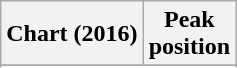<table class="wikitable sortable plainrowheaders" style="text-align:center">
<tr>
<th scope="col">Chart (2016)</th>
<th scope="col">Peak<br> position</th>
</tr>
<tr>
</tr>
<tr>
</tr>
</table>
